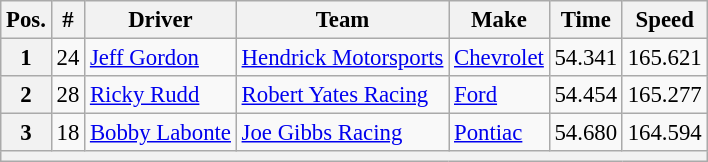<table class="wikitable" style="font-size:95%">
<tr>
<th>Pos.</th>
<th>#</th>
<th>Driver</th>
<th>Team</th>
<th>Make</th>
<th>Time</th>
<th>Speed</th>
</tr>
<tr>
<th>1</th>
<td>24</td>
<td><a href='#'>Jeff Gordon</a></td>
<td><a href='#'>Hendrick Motorsports</a></td>
<td><a href='#'>Chevrolet</a></td>
<td>54.341</td>
<td>165.621</td>
</tr>
<tr>
<th>2</th>
<td>28</td>
<td><a href='#'>Ricky Rudd</a></td>
<td><a href='#'>Robert Yates Racing</a></td>
<td><a href='#'>Ford</a></td>
<td>54.454</td>
<td>165.277</td>
</tr>
<tr>
<th>3</th>
<td>18</td>
<td><a href='#'>Bobby Labonte</a></td>
<td><a href='#'>Joe Gibbs Racing</a></td>
<td><a href='#'>Pontiac</a></td>
<td>54.680</td>
<td>164.594</td>
</tr>
<tr>
<th colspan="7"></th>
</tr>
</table>
